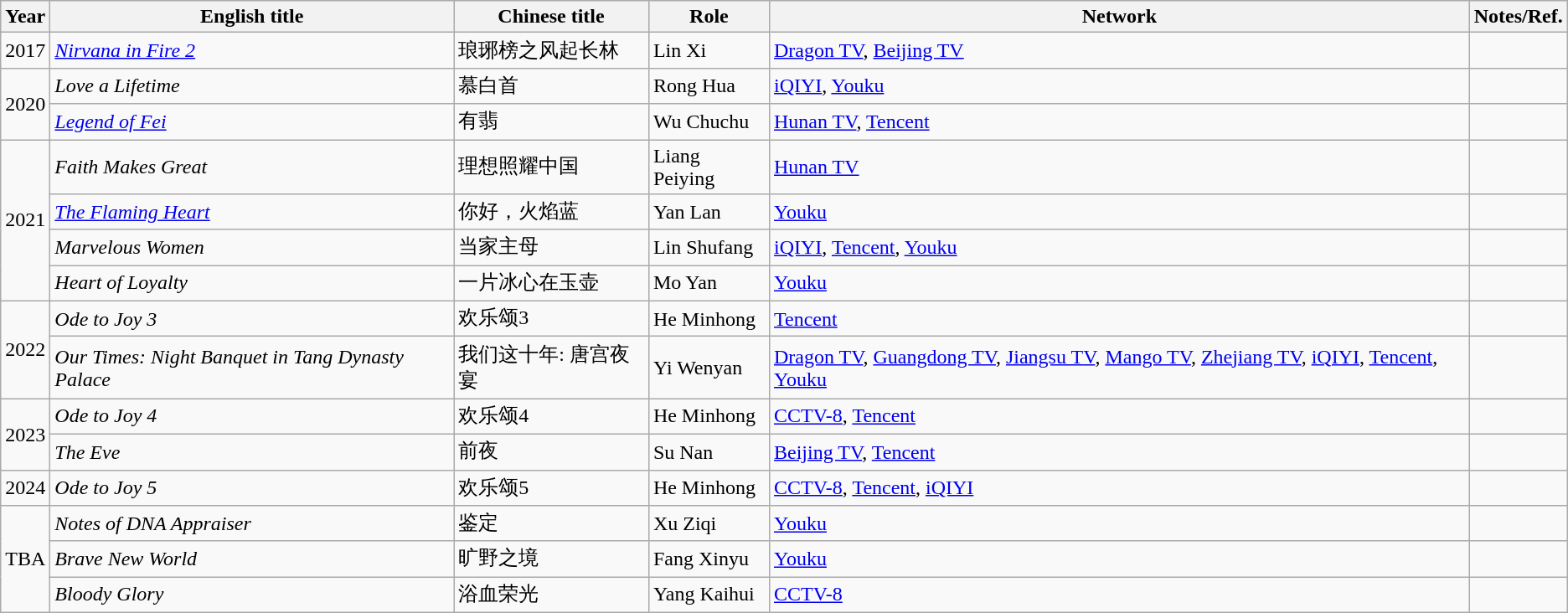<table class="wikitable">
<tr>
<th>Year</th>
<th>English title</th>
<th>Chinese title</th>
<th>Role</th>
<th>Network</th>
<th>Notes/Ref.</th>
</tr>
<tr>
<td>2017</td>
<td><em><a href='#'>Nirvana in Fire 2</a></em></td>
<td>琅琊榜之风起长林</td>
<td>Lin Xi</td>
<td><a href='#'>Dragon TV</a>, <a href='#'>Beijing TV</a></td>
<td></td>
</tr>
<tr>
<td rowspan=2>2020</td>
<td><em>Love a Lifetime</em></td>
<td>慕白首</td>
<td>Rong Hua</td>
<td><a href='#'>iQIYI</a>, <a href='#'>Youku</a></td>
<td></td>
</tr>
<tr>
<td><em><a href='#'>Legend of Fei</a></em></td>
<td>有翡</td>
<td>Wu Chuchu</td>
<td><a href='#'>Hunan TV</a>, <a href='#'>Tencent</a></td>
<td></td>
</tr>
<tr>
<td rowspan=4>2021</td>
<td><em>Faith Makes Great</em></td>
<td>理想照耀中国</td>
<td>Liang Peiying</td>
<td><a href='#'>Hunan TV</a></td>
<td></td>
</tr>
<tr>
<td><em><a href='#'>The Flaming Heart</a></em></td>
<td>你好，火焰蓝</td>
<td>Yan Lan</td>
<td><a href='#'>Youku</a></td>
<td></td>
</tr>
<tr>
<td><em>Marvelous Women</em></td>
<td>当家主母</td>
<td>Lin Shufang</td>
<td><a href='#'>iQIYI</a>, <a href='#'>Tencent</a>, <a href='#'>Youku</a></td>
<td></td>
</tr>
<tr>
<td><em>Heart of Loyalty</em></td>
<td>一片冰心在玉壶</td>
<td>Mo Yan</td>
<td><a href='#'>Youku</a></td>
<td></td>
</tr>
<tr>
<td rowspan=2>2022</td>
<td><em>Ode to Joy 3</em></td>
<td>欢乐颂3</td>
<td>He Minhong</td>
<td><a href='#'>Tencent</a></td>
<td></td>
</tr>
<tr>
<td><em>Our Times: Night Banquet in Tang Dynasty Palace</em></td>
<td>我们这十年: 唐宫夜宴</td>
<td>Yi Wenyan</td>
<td><a href='#'>Dragon TV</a>, <a href='#'>Guangdong TV</a>, <a href='#'>Jiangsu TV</a>, <a href='#'>Mango TV</a>,  <a href='#'>Zhejiang TV</a>, <a href='#'>iQIYI</a>, <a href='#'>Tencent</a>, <a href='#'>Youku</a></td>
<td></td>
</tr>
<tr>
<td rowspan=2>2023</td>
<td><em>Ode to Joy 4</em></td>
<td>欢乐颂4</td>
<td>He Minhong</td>
<td><a href='#'>CCTV-8</a>, <a href='#'>Tencent</a></td>
<td></td>
</tr>
<tr>
<td><em>The Eve</em></td>
<td>前夜</td>
<td>Su Nan</td>
<td><a href='#'>Beijing TV</a>, <a href='#'>Tencent</a></td>
<td></td>
</tr>
<tr>
<td rowspan=1>2024</td>
<td><em>Ode to Joy 5</em></td>
<td>欢乐颂5</td>
<td>He Minhong</td>
<td><a href='#'>CCTV-8</a>, <a href='#'>Tencent</a>, <a href='#'>iQIYI</a></td>
<td></td>
</tr>
<tr>
<td rowspan=3>TBA</td>
<td><em>Notes of DNA Appraiser</em></td>
<td>鉴定</td>
<td>Xu Ziqi</td>
<td><a href='#'>Youku</a></td>
<td></td>
</tr>
<tr>
<td><em>Brave New World</em></td>
<td>旷野之境</td>
<td>Fang Xinyu</td>
<td><a href='#'>Youku</a></td>
<td></td>
</tr>
<tr>
<td><em>Bloody Glory</em></td>
<td>浴血荣光</td>
<td>Yang Kaihui</td>
<td><a href='#'>CCTV-8</a></td>
<td></td>
</tr>
</table>
